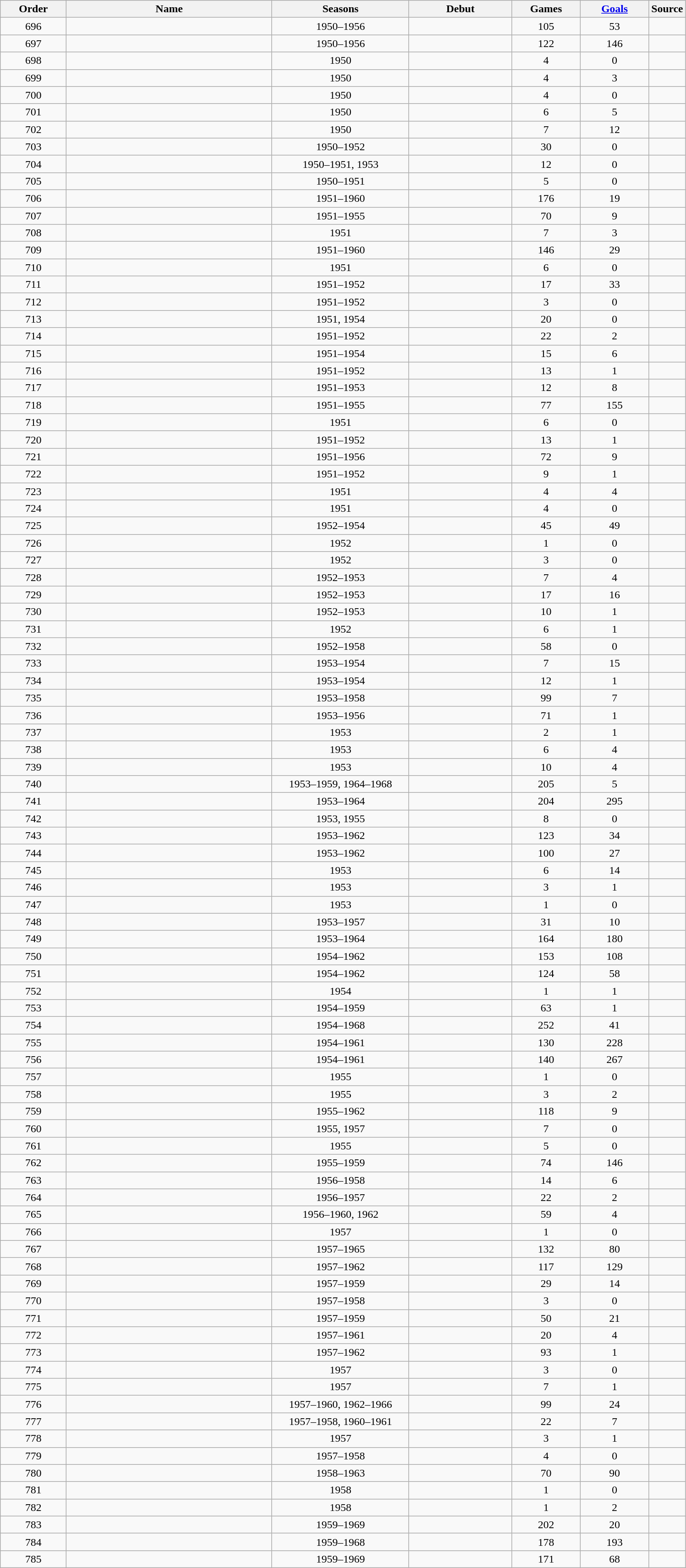<table class="wikitable sortable" style="text-align:center; width:80%;">
<tr>
<th style="width=10%">Order</th>
<th style="width:30%">Name</th>
<th style="width:20%">Seasons</th>
<th style="width:15%">Debut</th>
<th style="width:10%">Games</th>
<th style="width:10%"><a href='#'>Goals</a></th>
<th class="unsortable" style="width:5%">Source</th>
</tr>
<tr>
<td>696</td>
<td align=left></td>
<td>1950–1956</td>
<td></td>
<td>105</td>
<td>53</td>
<td></td>
</tr>
<tr>
<td>697</td>
<td align=left></td>
<td>1950–1956</td>
<td></td>
<td>122</td>
<td>146</td>
<td></td>
</tr>
<tr>
<td>698</td>
<td align=left></td>
<td>1950</td>
<td></td>
<td>4</td>
<td>0</td>
<td></td>
</tr>
<tr>
<td>699</td>
<td align=left></td>
<td>1950</td>
<td></td>
<td>4</td>
<td>3</td>
<td></td>
</tr>
<tr>
<td>700</td>
<td align=left></td>
<td>1950</td>
<td></td>
<td>4</td>
<td>0</td>
<td></td>
</tr>
<tr>
<td>701</td>
<td align=left></td>
<td>1950</td>
<td></td>
<td>6</td>
<td>5</td>
<td></td>
</tr>
<tr>
<td>702</td>
<td align=left></td>
<td>1950</td>
<td></td>
<td>7</td>
<td>12</td>
<td></td>
</tr>
<tr>
<td>703</td>
<td align=left></td>
<td>1950–1952</td>
<td></td>
<td>30</td>
<td>0</td>
<td></td>
</tr>
<tr>
<td>704</td>
<td align=left></td>
<td>1950–1951, 1953</td>
<td></td>
<td>12</td>
<td>0</td>
<td></td>
</tr>
<tr>
<td>705</td>
<td align=left></td>
<td>1950–1951</td>
<td></td>
<td>5</td>
<td>0</td>
<td></td>
</tr>
<tr>
<td>706</td>
<td align=left></td>
<td>1951–1960</td>
<td></td>
<td>176</td>
<td>19</td>
<td></td>
</tr>
<tr>
<td>707</td>
<td align=left></td>
<td>1951–1955</td>
<td></td>
<td>70</td>
<td>9</td>
<td></td>
</tr>
<tr>
<td>708</td>
<td align=left></td>
<td>1951</td>
<td></td>
<td>7</td>
<td>3</td>
<td></td>
</tr>
<tr>
<td>709</td>
<td align=left></td>
<td>1951–1960</td>
<td></td>
<td>146</td>
<td>29</td>
<td></td>
</tr>
<tr>
<td>710</td>
<td align=left></td>
<td>1951</td>
<td></td>
<td>6</td>
<td>0</td>
<td></td>
</tr>
<tr>
<td>711</td>
<td align=left></td>
<td>1951–1952</td>
<td></td>
<td>17</td>
<td>33</td>
<td></td>
</tr>
<tr>
<td>712</td>
<td align=left></td>
<td>1951–1952</td>
<td></td>
<td>3</td>
<td>0</td>
<td></td>
</tr>
<tr>
<td>713</td>
<td align=left></td>
<td>1951, 1954</td>
<td></td>
<td>20</td>
<td>0</td>
<td></td>
</tr>
<tr>
<td>714</td>
<td align=left></td>
<td>1951–1952</td>
<td></td>
<td>22</td>
<td>2</td>
<td></td>
</tr>
<tr>
<td>715</td>
<td align=left></td>
<td>1951–1954</td>
<td></td>
<td>15</td>
<td>6</td>
<td></td>
</tr>
<tr>
<td>716</td>
<td align=left></td>
<td>1951–1952</td>
<td></td>
<td>13</td>
<td>1</td>
<td></td>
</tr>
<tr>
<td>717</td>
<td align=left></td>
<td>1951–1953</td>
<td></td>
<td>12</td>
<td>8</td>
<td></td>
</tr>
<tr>
<td>718</td>
<td align=left></td>
<td>1951–1955</td>
<td></td>
<td>77</td>
<td>155</td>
<td></td>
</tr>
<tr>
<td>719</td>
<td align=left></td>
<td>1951</td>
<td></td>
<td>6</td>
<td>0</td>
<td></td>
</tr>
<tr>
<td>720</td>
<td align=left></td>
<td>1951–1952</td>
<td></td>
<td>13</td>
<td>1</td>
<td></td>
</tr>
<tr>
<td>721</td>
<td align=left></td>
<td>1951–1956</td>
<td></td>
<td>72</td>
<td>9</td>
<td></td>
</tr>
<tr>
<td>722</td>
<td align=left></td>
<td>1951–1952</td>
<td></td>
<td>9</td>
<td>1</td>
<td></td>
</tr>
<tr>
<td>723</td>
<td align=left></td>
<td>1951</td>
<td></td>
<td>4</td>
<td>4</td>
<td></td>
</tr>
<tr>
<td>724</td>
<td align=left></td>
<td>1951</td>
<td></td>
<td>4</td>
<td>0</td>
<td></td>
</tr>
<tr>
<td>725</td>
<td align=left></td>
<td>1952–1954</td>
<td></td>
<td>45</td>
<td>49</td>
<td></td>
</tr>
<tr>
<td>726</td>
<td align=left></td>
<td>1952</td>
<td></td>
<td>1</td>
<td>0</td>
<td></td>
</tr>
<tr>
<td>727</td>
<td align=left></td>
<td>1952</td>
<td></td>
<td>3</td>
<td>0</td>
<td></td>
</tr>
<tr>
<td>728</td>
<td align=left></td>
<td>1952–1953</td>
<td></td>
<td>7</td>
<td>4</td>
<td></td>
</tr>
<tr>
<td>729</td>
<td align=left></td>
<td>1952–1953</td>
<td></td>
<td>17</td>
<td>16</td>
<td></td>
</tr>
<tr>
<td>730</td>
<td align=left></td>
<td>1952–1953</td>
<td></td>
<td>10</td>
<td>1</td>
<td></td>
</tr>
<tr>
<td>731</td>
<td align=left></td>
<td>1952</td>
<td></td>
<td>6</td>
<td>1</td>
<td></td>
</tr>
<tr>
<td>732</td>
<td align=left></td>
<td>1952–1958</td>
<td></td>
<td>58</td>
<td>0</td>
<td></td>
</tr>
<tr>
<td>733</td>
<td align=left></td>
<td>1953–1954</td>
<td></td>
<td>7</td>
<td>15</td>
<td></td>
</tr>
<tr>
<td>734</td>
<td align=left></td>
<td>1953–1954</td>
<td></td>
<td>12</td>
<td>1</td>
<td></td>
</tr>
<tr>
<td>735</td>
<td align=left></td>
<td>1953–1958</td>
<td></td>
<td>99</td>
<td>7</td>
<td></td>
</tr>
<tr>
<td>736</td>
<td align=left></td>
<td>1953–1956</td>
<td></td>
<td>71</td>
<td>1</td>
<td></td>
</tr>
<tr>
<td>737</td>
<td align=left></td>
<td>1953</td>
<td></td>
<td>2</td>
<td>1</td>
<td></td>
</tr>
<tr>
<td>738</td>
<td align=left></td>
<td>1953</td>
<td></td>
<td>6</td>
<td>4</td>
<td></td>
</tr>
<tr>
<td>739</td>
<td align=left></td>
<td>1953</td>
<td></td>
<td>10</td>
<td>4</td>
<td></td>
</tr>
<tr>
<td>740</td>
<td align=left></td>
<td>1953–1959, 1964–1968</td>
<td></td>
<td>205</td>
<td>5</td>
<td></td>
</tr>
<tr>
<td>741</td>
<td align=left></td>
<td>1953–1964</td>
<td></td>
<td>204</td>
<td>295</td>
<td></td>
</tr>
<tr>
<td>742</td>
<td align=left></td>
<td>1953, 1955</td>
<td></td>
<td>8</td>
<td>0</td>
<td></td>
</tr>
<tr>
<td>743</td>
<td align=left></td>
<td>1953–1962</td>
<td></td>
<td>123</td>
<td>34</td>
<td></td>
</tr>
<tr>
<td>744</td>
<td align=left></td>
<td>1953–1962</td>
<td></td>
<td>100</td>
<td>27</td>
<td></td>
</tr>
<tr>
<td>745</td>
<td align=left></td>
<td>1953</td>
<td></td>
<td>6</td>
<td>14</td>
<td></td>
</tr>
<tr>
<td>746</td>
<td align=left></td>
<td>1953</td>
<td></td>
<td>3</td>
<td>1</td>
<td></td>
</tr>
<tr>
<td>747</td>
<td align=left></td>
<td>1953</td>
<td></td>
<td>1</td>
<td>0</td>
<td></td>
</tr>
<tr>
<td>748</td>
<td align=left></td>
<td>1953–1957</td>
<td></td>
<td>31</td>
<td>10</td>
<td></td>
</tr>
<tr>
<td>749</td>
<td align=left></td>
<td>1953–1964</td>
<td></td>
<td>164</td>
<td>180</td>
<td></td>
</tr>
<tr>
<td>750</td>
<td align=left></td>
<td>1954–1962</td>
<td></td>
<td>153</td>
<td>108</td>
<td></td>
</tr>
<tr>
<td>751</td>
<td align=left></td>
<td>1954–1962</td>
<td></td>
<td>124</td>
<td>58</td>
<td></td>
</tr>
<tr>
<td>752</td>
<td align=left></td>
<td>1954</td>
<td></td>
<td>1</td>
<td>1</td>
<td></td>
</tr>
<tr>
<td>753</td>
<td align=left></td>
<td>1954–1959</td>
<td></td>
<td>63</td>
<td>1</td>
<td></td>
</tr>
<tr>
<td>754</td>
<td align=left></td>
<td>1954–1968</td>
<td></td>
<td>252</td>
<td>41</td>
<td></td>
</tr>
<tr>
<td>755</td>
<td align=left></td>
<td>1954–1961</td>
<td></td>
<td>130</td>
<td>228</td>
<td></td>
</tr>
<tr>
<td>756</td>
<td align=left></td>
<td>1954–1961</td>
<td></td>
<td>140</td>
<td>267</td>
<td></td>
</tr>
<tr>
<td>757</td>
<td align=left></td>
<td>1955</td>
<td></td>
<td>1</td>
<td>0</td>
<td></td>
</tr>
<tr>
<td>758</td>
<td align=left></td>
<td>1955</td>
<td></td>
<td>3</td>
<td>2</td>
<td></td>
</tr>
<tr>
<td>759</td>
<td align=left></td>
<td>1955–1962</td>
<td></td>
<td>118</td>
<td>9</td>
<td></td>
</tr>
<tr>
<td>760</td>
<td align=left></td>
<td>1955, 1957</td>
<td></td>
<td>7</td>
<td>0</td>
<td></td>
</tr>
<tr>
<td>761</td>
<td align=left></td>
<td>1955</td>
<td></td>
<td>5</td>
<td>0</td>
<td></td>
</tr>
<tr>
<td>762</td>
<td align=left></td>
<td>1955–1959</td>
<td></td>
<td>74</td>
<td>146</td>
<td></td>
</tr>
<tr>
<td>763</td>
<td align=left></td>
<td>1956–1958</td>
<td></td>
<td>14</td>
<td>6</td>
<td></td>
</tr>
<tr>
<td>764</td>
<td align=left></td>
<td>1956–1957</td>
<td></td>
<td>22</td>
<td>2</td>
<td></td>
</tr>
<tr>
<td>765</td>
<td align=left></td>
<td>1956–1960, 1962</td>
<td></td>
<td>59</td>
<td>4</td>
<td></td>
</tr>
<tr>
<td>766</td>
<td align=left></td>
<td>1957</td>
<td></td>
<td>1</td>
<td>0</td>
<td></td>
</tr>
<tr>
<td>767</td>
<td align=left></td>
<td>1957–1965</td>
<td></td>
<td>132</td>
<td>80</td>
<td></td>
</tr>
<tr>
<td>768</td>
<td align=left></td>
<td>1957–1962</td>
<td></td>
<td>117</td>
<td>129</td>
<td></td>
</tr>
<tr>
<td>769</td>
<td align=left></td>
<td>1957–1959</td>
<td></td>
<td>29</td>
<td>14</td>
<td></td>
</tr>
<tr>
<td>770</td>
<td align=left></td>
<td>1957–1958</td>
<td></td>
<td>3</td>
<td>0</td>
<td></td>
</tr>
<tr>
<td>771</td>
<td align=left></td>
<td>1957–1959</td>
<td></td>
<td>50</td>
<td>21</td>
<td></td>
</tr>
<tr>
<td>772</td>
<td align=left></td>
<td>1957–1961</td>
<td></td>
<td>20</td>
<td>4</td>
<td></td>
</tr>
<tr>
<td>773</td>
<td align=left></td>
<td>1957–1962</td>
<td></td>
<td>93</td>
<td>1</td>
<td></td>
</tr>
<tr>
<td>774</td>
<td align=left></td>
<td>1957</td>
<td></td>
<td>3</td>
<td>0</td>
<td></td>
</tr>
<tr>
<td>775</td>
<td align=left></td>
<td>1957</td>
<td></td>
<td>7</td>
<td>1</td>
<td></td>
</tr>
<tr>
<td>776</td>
<td align=left></td>
<td>1957–1960, 1962–1966</td>
<td></td>
<td>99</td>
<td>24</td>
<td></td>
</tr>
<tr>
<td>777</td>
<td align=left></td>
<td>1957–1958, 1960–1961</td>
<td></td>
<td>22</td>
<td>7</td>
<td></td>
</tr>
<tr>
<td>778</td>
<td align=left></td>
<td>1957</td>
<td></td>
<td>3</td>
<td>1</td>
<td></td>
</tr>
<tr>
<td>779</td>
<td align=left></td>
<td>1957–1958</td>
<td></td>
<td>4</td>
<td>0</td>
<td></td>
</tr>
<tr>
<td>780</td>
<td align=left></td>
<td>1958–1963</td>
<td></td>
<td>70</td>
<td>90</td>
<td></td>
</tr>
<tr>
<td>781</td>
<td align=left></td>
<td>1958</td>
<td></td>
<td>1</td>
<td>0</td>
<td></td>
</tr>
<tr>
<td>782</td>
<td align=left></td>
<td>1958</td>
<td></td>
<td>1</td>
<td>2</td>
<td></td>
</tr>
<tr>
<td>783</td>
<td align=left></td>
<td>1959–1969</td>
<td></td>
<td>202</td>
<td>20</td>
<td></td>
</tr>
<tr>
<td>784</td>
<td align=left></td>
<td>1959–1968</td>
<td></td>
<td>178</td>
<td>193</td>
<td></td>
</tr>
<tr>
<td>785</td>
<td align=left></td>
<td>1959–1969</td>
<td></td>
<td>171</td>
<td>68</td>
<td></td>
</tr>
</table>
